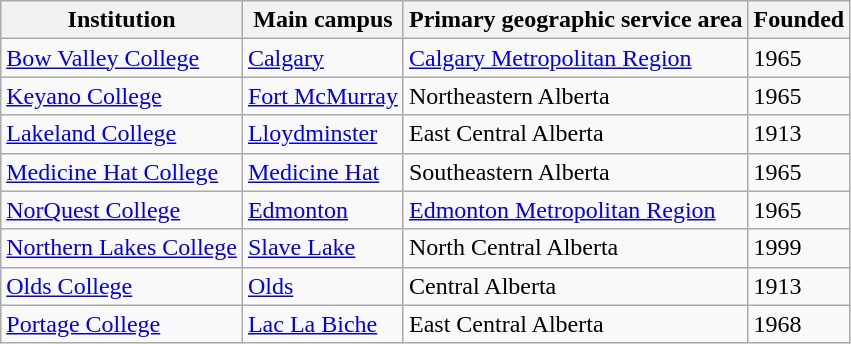<table class="wikitable sortable">
<tr>
<th>Institution</th>
<th>Main campus</th>
<th>Primary geographic service area</th>
<th>Founded</th>
</tr>
<tr>
<td><a href='#'>Bow Valley College</a></td>
<td><a href='#'>Calgary</a></td>
<td><a href='#'>Calgary Metropolitan Region</a></td>
<td>1965</td>
</tr>
<tr>
<td><a href='#'>Keyano College</a></td>
<td><a href='#'>Fort McMurray</a></td>
<td>Northeastern Alberta</td>
<td>1965</td>
</tr>
<tr>
<td><a href='#'>Lakeland College</a></td>
<td><a href='#'>Lloydminster</a></td>
<td>East Central Alberta</td>
<td>1913</td>
</tr>
<tr>
<td><a href='#'>Medicine Hat College</a></td>
<td><a href='#'>Medicine Hat</a></td>
<td>Southeastern Alberta</td>
<td>1965</td>
</tr>
<tr>
<td><a href='#'>NorQuest College</a></td>
<td><a href='#'>Edmonton</a></td>
<td><a href='#'>Edmonton Metropolitan Region</a></td>
<td>1965</td>
</tr>
<tr>
<td><a href='#'>Northern Lakes College</a></td>
<td><a href='#'>Slave Lake</a></td>
<td>North Central Alberta</td>
<td>1999</td>
</tr>
<tr>
<td><a href='#'>Olds College</a></td>
<td><a href='#'>Olds</a></td>
<td>Central Alberta</td>
<td>1913</td>
</tr>
<tr>
<td><a href='#'>Portage College</a></td>
<td><a href='#'>Lac La Biche</a></td>
<td>East Central Alberta</td>
<td>1968</td>
</tr>
</table>
